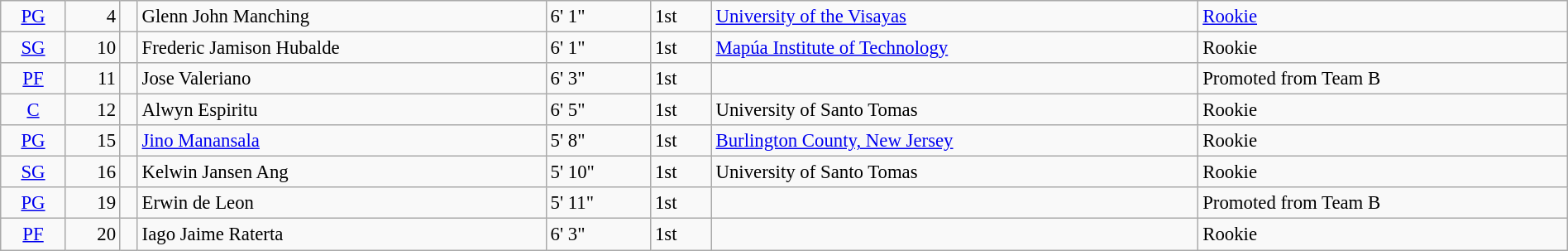<table class=wikitable width=100% style=font-size:95%>
<tr>
<td align=center><a href='#'>PG</a></td>
<td align=right>4</td>
<td></td>
<td>Glenn John Manching</td>
<td>6' 1"</td>
<td>1st</td>
<td><a href='#'>University of the Visayas</a></td>
<td><a href='#'>Rookie</a></td>
</tr>
<tr>
<td align=center><a href='#'>SG</a></td>
<td align=right>10</td>
<td></td>
<td>Frederic Jamison Hubalde</td>
<td>6' 1"</td>
<td>1st</td>
<td><a href='#'>Mapúa Institute of Technology</a></td>
<td>Rookie</td>
</tr>
<tr>
<td align=center><a href='#'>PF</a></td>
<td align=right>11</td>
<td></td>
<td>Jose Valeriano</td>
<td>6' 3"</td>
<td>1st</td>
<td></td>
<td>Promoted from Team B</td>
</tr>
<tr>
<td align=center><a href='#'>C</a></td>
<td align=right>12</td>
<td></td>
<td>Alwyn Espiritu</td>
<td>6' 5"</td>
<td>1st</td>
<td>University of Santo Tomas</td>
<td>Rookie</td>
</tr>
<tr>
<td align=center><a href='#'>PG</a></td>
<td align=right>15</td>
<td></td>
<td><a href='#'>Jino Manansala</a></td>
<td>5' 8"</td>
<td>1st</td>
<td><a href='#'>Burlington County, New Jersey</a></td>
<td>Rookie</td>
</tr>
<tr>
<td align=center><a href='#'>SG</a></td>
<td align=right>16</td>
<td></td>
<td>Kelwin Jansen Ang</td>
<td>5' 10"</td>
<td>1st</td>
<td>University of Santo Tomas</td>
<td>Rookie</td>
</tr>
<tr>
<td align=center><a href='#'>PG</a></td>
<td align=right>19</td>
<td></td>
<td>Erwin de Leon</td>
<td>5' 11"</td>
<td>1st</td>
<td></td>
<td>Promoted from Team B</td>
</tr>
<tr>
<td align=center><a href='#'>PF</a></td>
<td align=right>20</td>
<td></td>
<td>Iago Jaime Raterta</td>
<td>6' 3"</td>
<td>1st</td>
<td></td>
<td>Rookie</td>
</tr>
</table>
